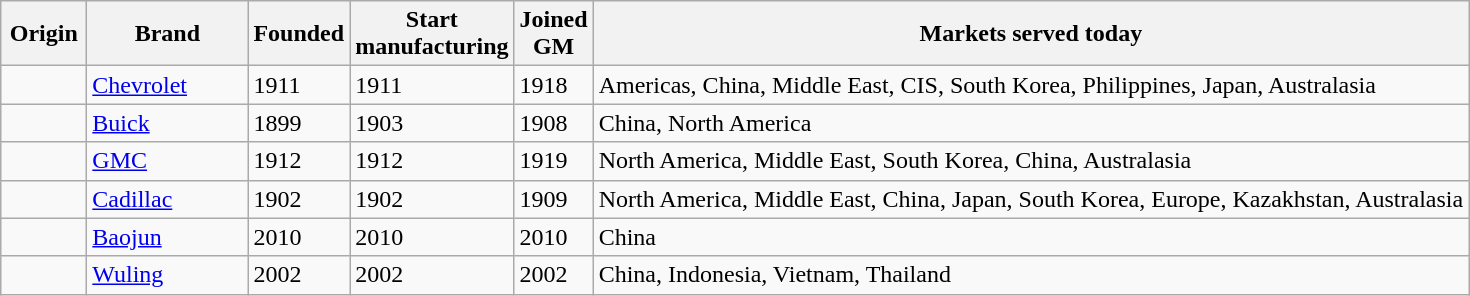<table class="wikitable sortable">
<tr>
<th width=50px>Origin</th>
<th width=100px>Brand</th>
<th>Founded</th>
<th>Start<br>manufacturing</th>
<th>Joined <br>GM</th>
<th>Markets served today</th>
</tr>
<tr>
<td></td>
<td><a href='#'>Chevrolet</a></td>
<td>1911</td>
<td>1911</td>
<td>1918</td>
<td>Americas, China, Middle East, CIS, South Korea, Philippines, Japan, Australasia</td>
</tr>
<tr>
<td></td>
<td><a href='#'>Buick</a></td>
<td>1899</td>
<td>1903</td>
<td>1908</td>
<td>China, North America</td>
</tr>
<tr>
<td></td>
<td><a href='#'>GMC</a></td>
<td>1912</td>
<td>1912</td>
<td>1919</td>
<td>North America, Middle East, South Korea, China, Australasia</td>
</tr>
<tr>
<td></td>
<td><a href='#'>Cadillac</a></td>
<td>1902</td>
<td>1902</td>
<td>1909</td>
<td>North America, Middle East, China, Japan, South Korea, Europe, Kazakhstan,  Australasia</td>
</tr>
<tr>
<td></td>
<td><a href='#'>Baojun</a></td>
<td>2010</td>
<td>2010</td>
<td>2010</td>
<td>China</td>
</tr>
<tr>
<td></td>
<td><a href='#'>Wuling</a></td>
<td>2002</td>
<td>2002</td>
<td>2002</td>
<td>China, Indonesia, Vietnam, Thailand</td>
</tr>
</table>
